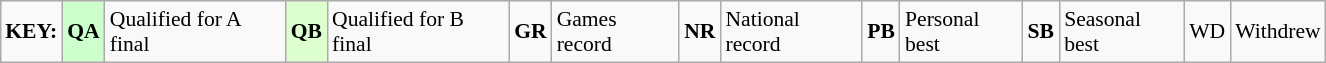<table class="wikitable" width="70%" style="margin:0.5em auto; font-size:90%;position:relative;">
<tr>
<td><strong>KEY:</strong></td>
<td align="center" bgcolor="ccffcc"><strong>QA</strong></td>
<td>Qualified for A final</td>
<td align="center" bgcolor="ddffd"><strong>QB</strong></td>
<td>Qualified for B final</td>
<td align="center"><strong>GR</strong></td>
<td>Games record</td>
<td align="center"><strong>NR</strong></td>
<td>National record</td>
<td align="center"><strong>PB</strong></td>
<td>Personal best</td>
<td align="center"><strong>SB</strong></td>
<td>Seasonal best</td>
<td>WD</td>
<td>Withdrew</td>
</tr>
</table>
